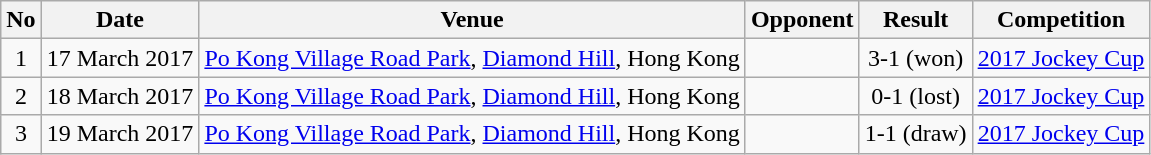<table class="wikitable">
<tr>
<th>No</th>
<th>Date</th>
<th>Venue</th>
<th>Opponent</th>
<th>Result</th>
<th>Competition</th>
</tr>
<tr>
<td align="center">1</td>
<td>17 March 2017</td>
<td><a href='#'>Po Kong Village Road Park</a>, <a href='#'>Diamond Hill</a>, Hong Kong</td>
<td></td>
<td align="center">3-1 (won)</td>
<td><a href='#'>2017 Jockey Cup</a></td>
</tr>
<tr>
<td align="center">2</td>
<td>18 March 2017</td>
<td><a href='#'>Po Kong Village Road Park</a>, <a href='#'>Diamond Hill</a>, Hong Kong</td>
<td></td>
<td align="center">0-1 (lost)</td>
<td><a href='#'>2017 Jockey Cup</a></td>
</tr>
<tr>
<td align="center">3</td>
<td>19 March 2017</td>
<td><a href='#'>Po Kong Village Road Park</a>, <a href='#'>Diamond Hill</a>, Hong Kong</td>
<td></td>
<td align="center">1-1 (draw)</td>
<td><a href='#'>2017 Jockey Cup</a></td>
</tr>
</table>
